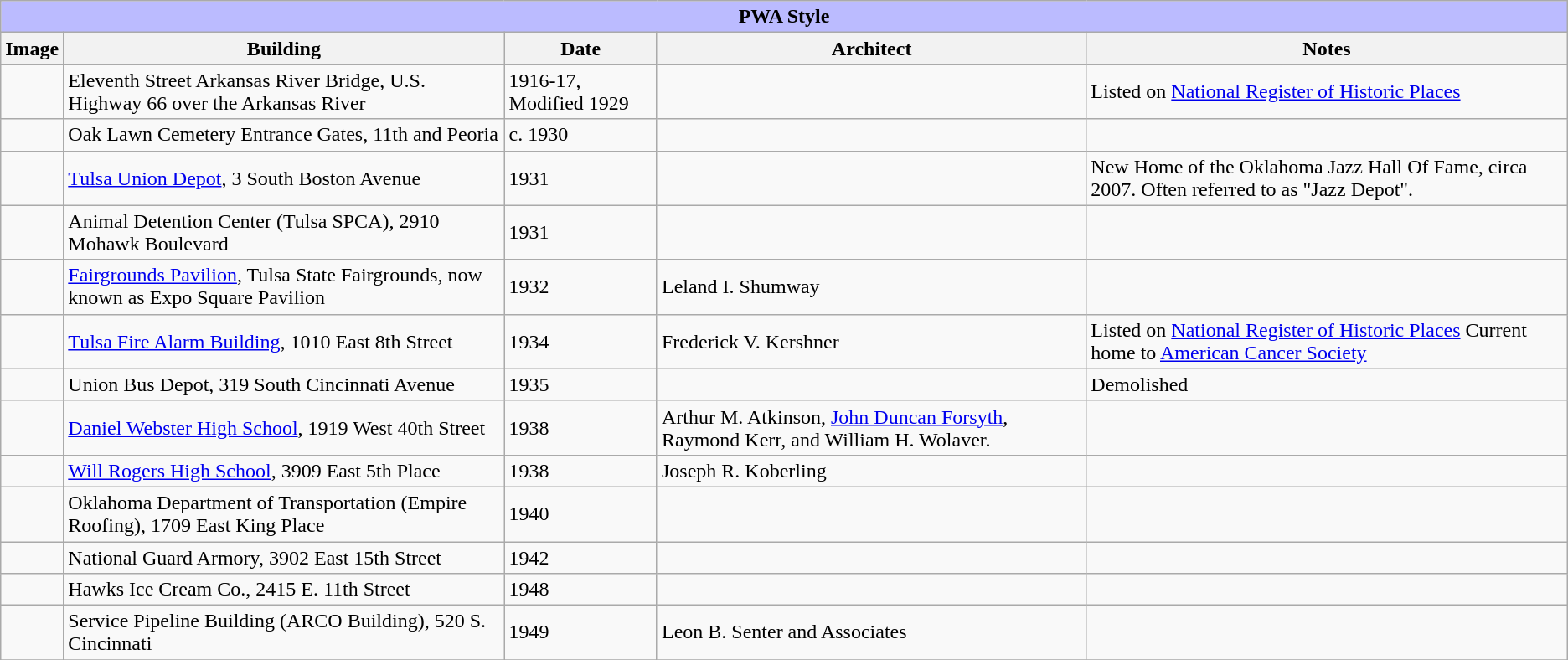<table class="wikitable">
<tr>
<td colspan="100%" align="center" bgcolor="#BBBBFF"><strong>PWA Style</strong></td>
</tr>
<tr>
<th>Image</th>
<th>Building</th>
<th>Date</th>
<th>Architect</th>
<th>Notes</th>
</tr>
<tr>
<td></td>
<td>Eleventh Street Arkansas River Bridge, U.S. Highway 66 over the Arkansas River</td>
<td>1916-17, Modified 1929</td>
<td></td>
<td>Listed on <a href='#'>National Register of Historic Places</a></td>
</tr>
<tr>
<td></td>
<td>Oak Lawn Cemetery Entrance Gates, 11th and Peoria</td>
<td>c. 1930</td>
<td></td>
<td></td>
</tr>
<tr>
<td></td>
<td><a href='#'>Tulsa Union Depot</a>, 3 South Boston Avenue</td>
<td>1931</td>
<td></td>
<td>New Home of the Oklahoma Jazz Hall Of Fame, circa 2007. Often referred to as "Jazz Depot".</td>
</tr>
<tr>
<td></td>
<td>Animal Detention Center (Tulsa SPCA), 2910 Mohawk Boulevard</td>
<td>1931</td>
<td></td>
<td></td>
</tr>
<tr>
<td></td>
<td><a href='#'>Fairgrounds Pavilion</a>, Tulsa State Fairgrounds, now known as Expo Square Pavilion</td>
<td>1932</td>
<td>Leland I. Shumway</td>
<td></td>
</tr>
<tr>
<td></td>
<td><a href='#'>Tulsa Fire Alarm Building</a>, 1010 East 8th Street</td>
<td>1934</td>
<td>Frederick V. Kershner</td>
<td>Listed on <a href='#'>National Register of Historic Places</a> Current home to <a href='#'>American Cancer Society</a></td>
</tr>
<tr>
<td></td>
<td>Union Bus Depot, 319 South Cincinnati Avenue</td>
<td>1935</td>
<td></td>
<td>Demolished</td>
</tr>
<tr>
<td></td>
<td><a href='#'>Daniel Webster High School</a>, 1919 West 40th Street</td>
<td>1938</td>
<td>Arthur M. Atkinson, <a href='#'>John Duncan Forsyth</a>, Raymond Kerr, and William H. Wolaver.</td>
<td></td>
</tr>
<tr>
<td></td>
<td><a href='#'>Will Rogers High School</a>, 3909 East 5th Place</td>
<td>1938</td>
<td>Joseph R. Koberling</td>
<td></td>
</tr>
<tr>
<td></td>
<td>Oklahoma Department of Transportation (Empire Roofing), 1709 East King Place</td>
<td>1940</td>
<td></td>
<td></td>
</tr>
<tr>
<td></td>
<td>National Guard Armory, 3902 East 15th Street</td>
<td>1942</td>
<td></td>
<td></td>
</tr>
<tr>
<td></td>
<td>Hawks Ice Cream Co., 2415 E. 11th Street</td>
<td>1948</td>
<td></td>
<td></td>
</tr>
<tr>
<td></td>
<td>Service Pipeline Building (ARCO Building), 520 S. Cincinnati</td>
<td>1949</td>
<td>Leon B. Senter and Associates</td>
<td></td>
</tr>
<tr>
</tr>
</table>
